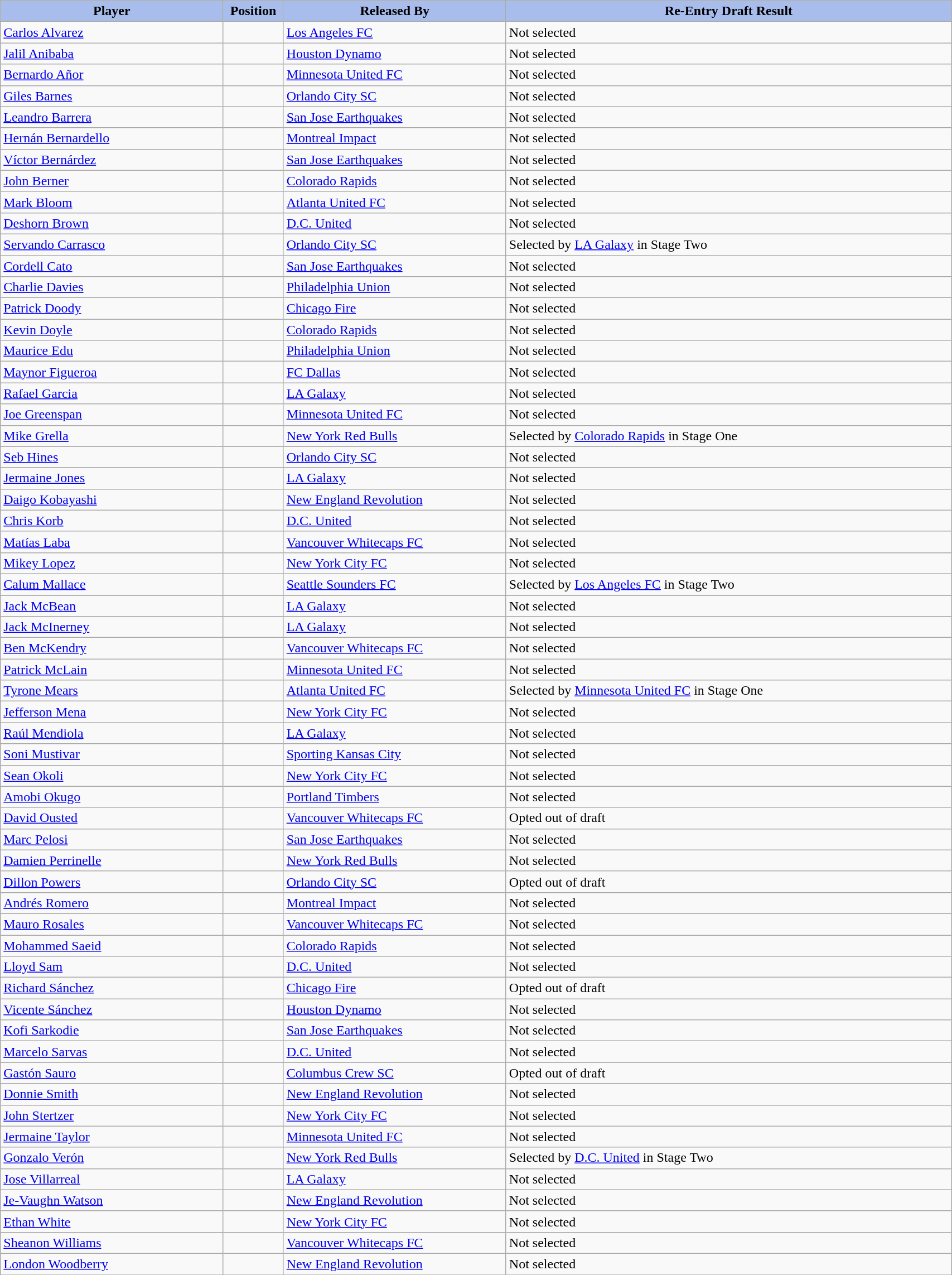<table class="wikitable sortable" style="width:90%">
<tr>
<th style="background:#A8BDEC;" width=20%>Player</th>
<th width=5% style="background:#A8BDEC;">Position</th>
<th width=20% style="background:#A8BDEC;">Released By</th>
<th width=40% style="background:#A8BDEC;">Re-Entry Draft Result</th>
</tr>
<tr>
<td><a href='#'>Carlos Alvarez</a></td>
<td></td>
<td><a href='#'>Los Angeles FC</a></td>
<td>Not selected</td>
</tr>
<tr>
<td><a href='#'>Jalil Anibaba</a></td>
<td></td>
<td><a href='#'>Houston Dynamo</a></td>
<td>Not selected</td>
</tr>
<tr>
<td><a href='#'>Bernardo Añor</a></td>
<td></td>
<td><a href='#'>Minnesota United FC</a></td>
<td>Not selected</td>
</tr>
<tr>
<td><a href='#'>Giles Barnes</a></td>
<td></td>
<td><a href='#'>Orlando City SC</a></td>
<td>Not selected</td>
</tr>
<tr>
<td><a href='#'>Leandro Barrera</a></td>
<td></td>
<td><a href='#'>San Jose Earthquakes</a></td>
<td>Not selected</td>
</tr>
<tr>
<td><a href='#'>Hernán Bernardello</a></td>
<td></td>
<td><a href='#'>Montreal Impact</a></td>
<td>Not selected</td>
</tr>
<tr>
<td><a href='#'>Víctor Bernárdez</a></td>
<td></td>
<td><a href='#'>San Jose Earthquakes</a></td>
<td>Not selected</td>
</tr>
<tr>
<td><a href='#'>John Berner</a></td>
<td></td>
<td><a href='#'>Colorado Rapids</a></td>
<td>Not selected</td>
</tr>
<tr>
<td><a href='#'>Mark Bloom</a></td>
<td></td>
<td><a href='#'>Atlanta United FC</a></td>
<td>Not selected</td>
</tr>
<tr>
<td><a href='#'>Deshorn Brown</a></td>
<td></td>
<td><a href='#'>D.C. United</a></td>
<td>Not selected</td>
</tr>
<tr>
<td><a href='#'>Servando Carrasco</a></td>
<td></td>
<td><a href='#'>Orlando City SC</a></td>
<td>Selected by <a href='#'>LA Galaxy</a> in Stage Two</td>
</tr>
<tr>
<td><a href='#'>Cordell Cato</a></td>
<td></td>
<td><a href='#'>San Jose Earthquakes</a></td>
<td>Not selected</td>
</tr>
<tr>
<td><a href='#'>Charlie Davies</a></td>
<td></td>
<td><a href='#'>Philadelphia Union</a></td>
<td>Not selected</td>
</tr>
<tr>
<td><a href='#'>Patrick Doody</a></td>
<td></td>
<td><a href='#'>Chicago Fire</a></td>
<td>Not selected</td>
</tr>
<tr>
<td><a href='#'>Kevin Doyle</a></td>
<td></td>
<td><a href='#'>Colorado Rapids</a></td>
<td>Not selected</td>
</tr>
<tr>
<td><a href='#'>Maurice Edu</a></td>
<td></td>
<td><a href='#'>Philadelphia Union</a></td>
<td>Not selected</td>
</tr>
<tr>
<td><a href='#'>Maynor Figueroa</a></td>
<td></td>
<td><a href='#'>FC Dallas</a></td>
<td>Not selected</td>
</tr>
<tr>
<td><a href='#'>Rafael Garcia</a></td>
<td></td>
<td><a href='#'>LA Galaxy</a></td>
<td>Not selected</td>
</tr>
<tr>
<td><a href='#'>Joe Greenspan</a></td>
<td></td>
<td><a href='#'>Minnesota United FC</a></td>
<td>Not selected</td>
</tr>
<tr>
<td><a href='#'>Mike Grella</a></td>
<td></td>
<td><a href='#'>New York Red Bulls</a></td>
<td>Selected by <a href='#'>Colorado Rapids</a> in Stage One</td>
</tr>
<tr>
<td><a href='#'>Seb Hines</a></td>
<td></td>
<td><a href='#'>Orlando City SC</a></td>
<td>Not selected</td>
</tr>
<tr>
<td><a href='#'>Jermaine Jones</a></td>
<td></td>
<td><a href='#'>LA Galaxy</a></td>
<td>Not selected</td>
</tr>
<tr>
<td><a href='#'>Daigo Kobayashi</a></td>
<td></td>
<td><a href='#'>New England Revolution</a></td>
<td>Not selected</td>
</tr>
<tr>
<td><a href='#'>Chris Korb</a></td>
<td></td>
<td><a href='#'>D.C. United</a></td>
<td>Not selected</td>
</tr>
<tr>
<td><a href='#'>Matías Laba</a></td>
<td></td>
<td><a href='#'>Vancouver Whitecaps FC</a></td>
<td>Not selected</td>
</tr>
<tr>
<td><a href='#'>Mikey Lopez</a></td>
<td></td>
<td><a href='#'>New York City FC</a></td>
<td>Not selected</td>
</tr>
<tr>
<td><a href='#'>Calum Mallace</a></td>
<td></td>
<td><a href='#'>Seattle Sounders FC</a></td>
<td>Selected by <a href='#'>Los Angeles FC</a> in Stage Two</td>
</tr>
<tr>
<td><a href='#'>Jack McBean</a></td>
<td></td>
<td><a href='#'>LA Galaxy</a></td>
<td>Not selected</td>
</tr>
<tr>
<td><a href='#'>Jack McInerney</a></td>
<td></td>
<td><a href='#'>LA Galaxy</a></td>
<td>Not selected</td>
</tr>
<tr>
<td><a href='#'>Ben McKendry</a></td>
<td></td>
<td><a href='#'>Vancouver Whitecaps FC</a></td>
<td>Not selected</td>
</tr>
<tr>
<td><a href='#'>Patrick McLain</a></td>
<td></td>
<td><a href='#'>Minnesota United FC</a></td>
<td>Not selected</td>
</tr>
<tr>
<td><a href='#'>Tyrone Mears</a></td>
<td></td>
<td><a href='#'>Atlanta United FC</a></td>
<td>Selected by <a href='#'>Minnesota United FC</a> in Stage One</td>
</tr>
<tr>
<td><a href='#'>Jefferson Mena</a></td>
<td></td>
<td><a href='#'>New York City FC</a></td>
<td>Not selected</td>
</tr>
<tr>
<td><a href='#'>Raúl Mendiola</a></td>
<td></td>
<td><a href='#'>LA Galaxy</a></td>
<td>Not selected</td>
</tr>
<tr>
<td><a href='#'>Soni Mustivar</a></td>
<td></td>
<td><a href='#'>Sporting Kansas City</a></td>
<td>Not selected</td>
</tr>
<tr>
<td><a href='#'>Sean Okoli</a></td>
<td></td>
<td><a href='#'>New York City FC</a></td>
<td>Not selected</td>
</tr>
<tr>
<td><a href='#'>Amobi Okugo</a></td>
<td></td>
<td><a href='#'>Portland Timbers</a></td>
<td>Not selected</td>
</tr>
<tr>
<td><a href='#'>David Ousted</a></td>
<td></td>
<td><a href='#'>Vancouver Whitecaps FC</a></td>
<td>Opted out of draft</td>
</tr>
<tr>
<td><a href='#'>Marc Pelosi</a></td>
<td></td>
<td><a href='#'>San Jose Earthquakes</a></td>
<td>Not selected</td>
</tr>
<tr>
<td><a href='#'>Damien Perrinelle</a></td>
<td></td>
<td><a href='#'>New York Red Bulls</a></td>
<td>Not selected</td>
</tr>
<tr>
<td><a href='#'>Dillon Powers</a></td>
<td></td>
<td><a href='#'>Orlando City SC</a></td>
<td>Opted out of draft</td>
</tr>
<tr>
<td><a href='#'>Andrés Romero</a></td>
<td></td>
<td><a href='#'>Montreal Impact</a></td>
<td>Not selected</td>
</tr>
<tr>
<td><a href='#'>Mauro Rosales</a></td>
<td></td>
<td><a href='#'>Vancouver Whitecaps FC</a></td>
<td>Not selected</td>
</tr>
<tr>
<td><a href='#'>Mohammed Saeid</a></td>
<td></td>
<td><a href='#'>Colorado Rapids</a></td>
<td>Not selected</td>
</tr>
<tr>
<td><a href='#'>Lloyd Sam</a></td>
<td></td>
<td><a href='#'>D.C. United</a></td>
<td>Not selected</td>
</tr>
<tr>
<td><a href='#'>Richard Sánchez</a></td>
<td></td>
<td><a href='#'>Chicago Fire</a></td>
<td>Opted out of draft</td>
</tr>
<tr>
<td><a href='#'>Vicente Sánchez</a></td>
<td></td>
<td><a href='#'>Houston Dynamo</a></td>
<td>Not selected</td>
</tr>
<tr>
<td><a href='#'>Kofi Sarkodie</a></td>
<td></td>
<td><a href='#'>San Jose Earthquakes</a></td>
<td>Not selected</td>
</tr>
<tr>
<td><a href='#'>Marcelo Sarvas</a></td>
<td></td>
<td><a href='#'>D.C. United</a></td>
<td>Not selected</td>
</tr>
<tr>
<td><a href='#'>Gastón Sauro</a></td>
<td></td>
<td><a href='#'>Columbus Crew SC</a></td>
<td>Opted out of draft</td>
</tr>
<tr>
<td><a href='#'>Donnie Smith</a></td>
<td></td>
<td><a href='#'>New England Revolution</a></td>
<td>Not selected</td>
</tr>
<tr>
<td><a href='#'>John Stertzer</a></td>
<td></td>
<td><a href='#'>New York City FC</a></td>
<td>Not selected</td>
</tr>
<tr>
<td><a href='#'>Jermaine Taylor</a></td>
<td></td>
<td><a href='#'>Minnesota United FC</a></td>
<td>Not selected</td>
</tr>
<tr>
<td><a href='#'>Gonzalo Verón</a></td>
<td></td>
<td><a href='#'>New York Red Bulls</a></td>
<td>Selected by <a href='#'>D.C. United</a> in Stage Two</td>
</tr>
<tr>
<td><a href='#'>Jose Villarreal</a></td>
<td></td>
<td><a href='#'>LA Galaxy</a></td>
<td>Not selected</td>
</tr>
<tr>
<td><a href='#'>Je-Vaughn Watson</a></td>
<td></td>
<td><a href='#'>New England Revolution</a></td>
<td>Not selected</td>
</tr>
<tr>
<td><a href='#'>Ethan White</a></td>
<td></td>
<td><a href='#'>New York City FC</a></td>
<td>Not selected</td>
</tr>
<tr>
<td><a href='#'>Sheanon Williams</a></td>
<td></td>
<td><a href='#'>Vancouver Whitecaps FC</a></td>
<td>Not selected</td>
</tr>
<tr>
<td><a href='#'>London Woodberry</a></td>
<td></td>
<td><a href='#'>New England Revolution</a></td>
<td>Not selected</td>
</tr>
<tr>
</tr>
</table>
